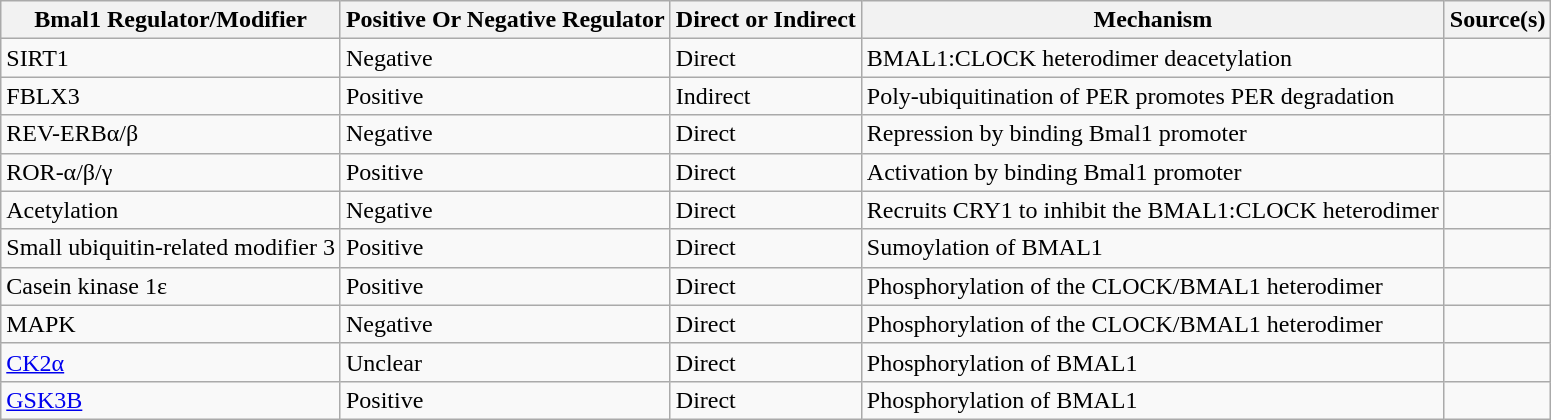<table class="wikitable">
<tr>
<th>Bmal1 Regulator/Modifier</th>
<th>Positive Or Negative Regulator</th>
<th>Direct or Indirect</th>
<th>Mechanism</th>
<th>Source(s)</th>
</tr>
<tr>
<td>SIRT1</td>
<td>Negative</td>
<td>Direct</td>
<td>BMAL1:CLOCK heterodimer deacetylation</td>
<td></td>
</tr>
<tr>
<td>FBLX3</td>
<td>Positive</td>
<td>Indirect</td>
<td>Poly-ubiquitination of PER promotes PER degradation</td>
<td></td>
</tr>
<tr>
<td>REV-ERBα/β</td>
<td>Negative</td>
<td>Direct</td>
<td>Repression by binding Bmal1 promoter</td>
<td></td>
</tr>
<tr>
<td>ROR-α/β/γ</td>
<td>Positive</td>
<td>Direct</td>
<td>Activation by binding Bmal1 promoter</td>
<td></td>
</tr>
<tr>
<td>Acetylation</td>
<td>Negative</td>
<td>Direct</td>
<td>Recruits CRY1 to inhibit the BMAL1:CLOCK heterodimer</td>
<td></td>
</tr>
<tr>
<td>Small ubiquitin-related modifier 3</td>
<td>Positive</td>
<td>Direct</td>
<td>Sumoylation of BMAL1</td>
<td></td>
</tr>
<tr>
<td>Casein kinase 1ε</td>
<td>Positive</td>
<td>Direct</td>
<td>Phosphorylation of the CLOCK/BMAL1 heterodimer</td>
<td></td>
</tr>
<tr>
<td>MAPK</td>
<td>Negative</td>
<td>Direct</td>
<td>Phosphorylation of the CLOCK/BMAL1 heterodimer</td>
<td></td>
</tr>
<tr>
<td><a href='#'>CK2α</a></td>
<td>Unclear</td>
<td>Direct</td>
<td>Phosphorylation of BMAL1</td>
<td></td>
</tr>
<tr>
<td><a href='#'>GSK3B</a></td>
<td>Positive</td>
<td>Direct</td>
<td>Phosphorylation of BMAL1</td>
<td></td>
</tr>
</table>
